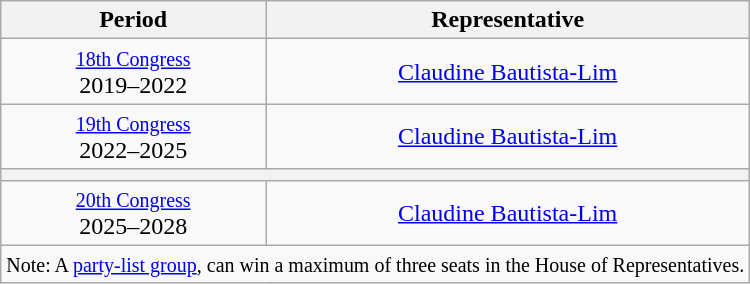<table class="wikitable"; style="text-align:center">
<tr>
<th>Period</th>
<th>Representative</th>
</tr>
<tr>
<td><small><a href='#'>18th Congress</a></small><br>2019–2022</td>
<td><a href='#'>Claudine Bautista-Lim</a></td>
</tr>
<tr>
<td><small><a href='#'>19th Congress</a></small><br>2022–2025</td>
<td><a href='#'>Claudine Bautista-Lim</a></td>
</tr>
<tr>
<th colspan=2></th>
</tr>
<tr>
<td><small><a href='#'>20th Congress</a></small><br>2025–2028<br></td>
<td><a href='#'>Claudine Bautista-Lim</a></td>
</tr>
<tr>
<td colspan=2><small>Note: A <a href='#'>party-list group</a>, can win a maximum of three seats in the House of Representatives.</small></td>
</tr>
</table>
